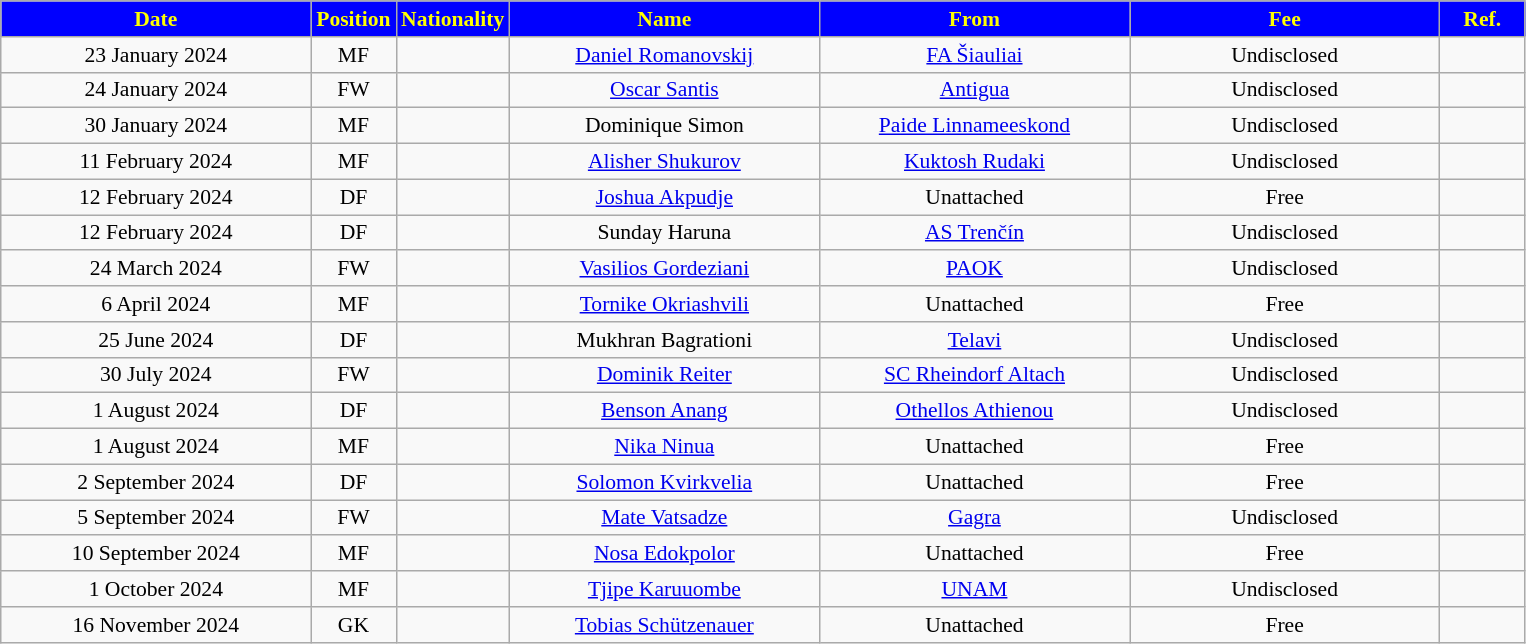<table class="wikitable"  style="text-align:center; font-size:90%; ">
<tr>
<th style="background:#0000FF; color:#ffff00; width:200px;">Date</th>
<th style="background:#0000FF; color:#ffff00; width:50px;">Position</th>
<th style="background:#0000FF; color:#ffff00; width:50px;">Nationality</th>
<th style="background:#0000FF; color:#ffff00; width:200px;">Name</th>
<th style="background:#0000FF; color:#ffff00; width:200px;">From</th>
<th style="background:#0000FF; color:#ffff00; width:200px;">Fee</th>
<th style="background:#0000FF; color:#ffff00; width:50px;">Ref.</th>
</tr>
<tr>
<td>23 January 2024</td>
<td>MF</td>
<td></td>
<td><a href='#'>Daniel Romanovskij</a></td>
<td><a href='#'>FA Šiauliai</a></td>
<td>Undisclosed</td>
<td></td>
</tr>
<tr>
<td>24 January 2024</td>
<td>FW</td>
<td></td>
<td><a href='#'>Oscar Santis</a></td>
<td><a href='#'>Antigua</a></td>
<td>Undisclosed</td>
<td></td>
</tr>
<tr>
<td>30 January 2024</td>
<td>MF</td>
<td></td>
<td>Dominique Simon</td>
<td><a href='#'>Paide Linnameeskond</a></td>
<td>Undisclosed</td>
<td></td>
</tr>
<tr>
<td>11 February 2024</td>
<td>MF</td>
<td></td>
<td><a href='#'>Alisher Shukurov</a></td>
<td><a href='#'>Kuktosh Rudaki</a></td>
<td>Undisclosed</td>
<td></td>
</tr>
<tr>
<td>12 February 2024</td>
<td>DF</td>
<td></td>
<td><a href='#'>Joshua Akpudje</a></td>
<td>Unattached</td>
<td>Free</td>
<td></td>
</tr>
<tr>
<td>12 February 2024</td>
<td>DF</td>
<td></td>
<td>Sunday Haruna</td>
<td><a href='#'>AS Trenčín</a></td>
<td>Undisclosed</td>
<td></td>
</tr>
<tr>
<td>24 March 2024</td>
<td>FW</td>
<td></td>
<td><a href='#'>Vasilios Gordeziani</a></td>
<td><a href='#'>PAOK</a></td>
<td>Undisclosed</td>
<td></td>
</tr>
<tr>
<td>6 April 2024</td>
<td>MF</td>
<td></td>
<td><a href='#'>Tornike Okriashvili</a></td>
<td>Unattached</td>
<td>Free</td>
<td></td>
</tr>
<tr>
<td>25 June 2024</td>
<td>DF</td>
<td></td>
<td>Mukhran Bagrationi</td>
<td><a href='#'>Telavi</a></td>
<td>Undisclosed</td>
<td></td>
</tr>
<tr>
<td>30 July 2024</td>
<td>FW</td>
<td></td>
<td><a href='#'>Dominik Reiter</a></td>
<td><a href='#'>SC Rheindorf Altach</a></td>
<td>Undisclosed</td>
<td></td>
</tr>
<tr>
<td>1 August 2024</td>
<td>DF</td>
<td></td>
<td><a href='#'>Benson Anang</a></td>
<td><a href='#'>Othellos Athienou</a></td>
<td>Undisclosed</td>
<td></td>
</tr>
<tr>
<td>1 August 2024</td>
<td>MF</td>
<td></td>
<td><a href='#'>Nika Ninua</a></td>
<td>Unattached</td>
<td>Free</td>
<td></td>
</tr>
<tr>
<td>2 September 2024</td>
<td>DF</td>
<td></td>
<td><a href='#'>Solomon Kvirkvelia</a></td>
<td>Unattached</td>
<td>Free</td>
<td></td>
</tr>
<tr>
<td>5 September 2024</td>
<td>FW</td>
<td></td>
<td><a href='#'>Mate Vatsadze</a></td>
<td><a href='#'>Gagra</a></td>
<td>Undisclosed</td>
<td></td>
</tr>
<tr>
<td>10 September 2024</td>
<td>MF</td>
<td></td>
<td><a href='#'>Nosa Edokpolor</a></td>
<td>Unattached</td>
<td>Free</td>
<td></td>
</tr>
<tr>
<td>1 October 2024</td>
<td>MF</td>
<td></td>
<td><a href='#'>Tjipe Karuuombe</a></td>
<td><a href='#'>UNAM</a></td>
<td>Undisclosed</td>
<td></td>
</tr>
<tr>
<td>16 November 2024</td>
<td>GK</td>
<td></td>
<td><a href='#'>Tobias Schützenauer</a></td>
<td>Unattached</td>
<td>Free</td>
<td></td>
</tr>
</table>
